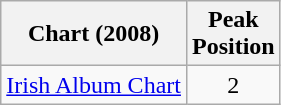<table class="wikitable sortable">
<tr>
<th align="left">Chart (2008)</th>
<th align="center">Peak<br> Position</th>
</tr>
<tr>
<td align="left"><a href='#'>Irish Album Chart</a></td>
<td align="center">2</td>
</tr>
</table>
